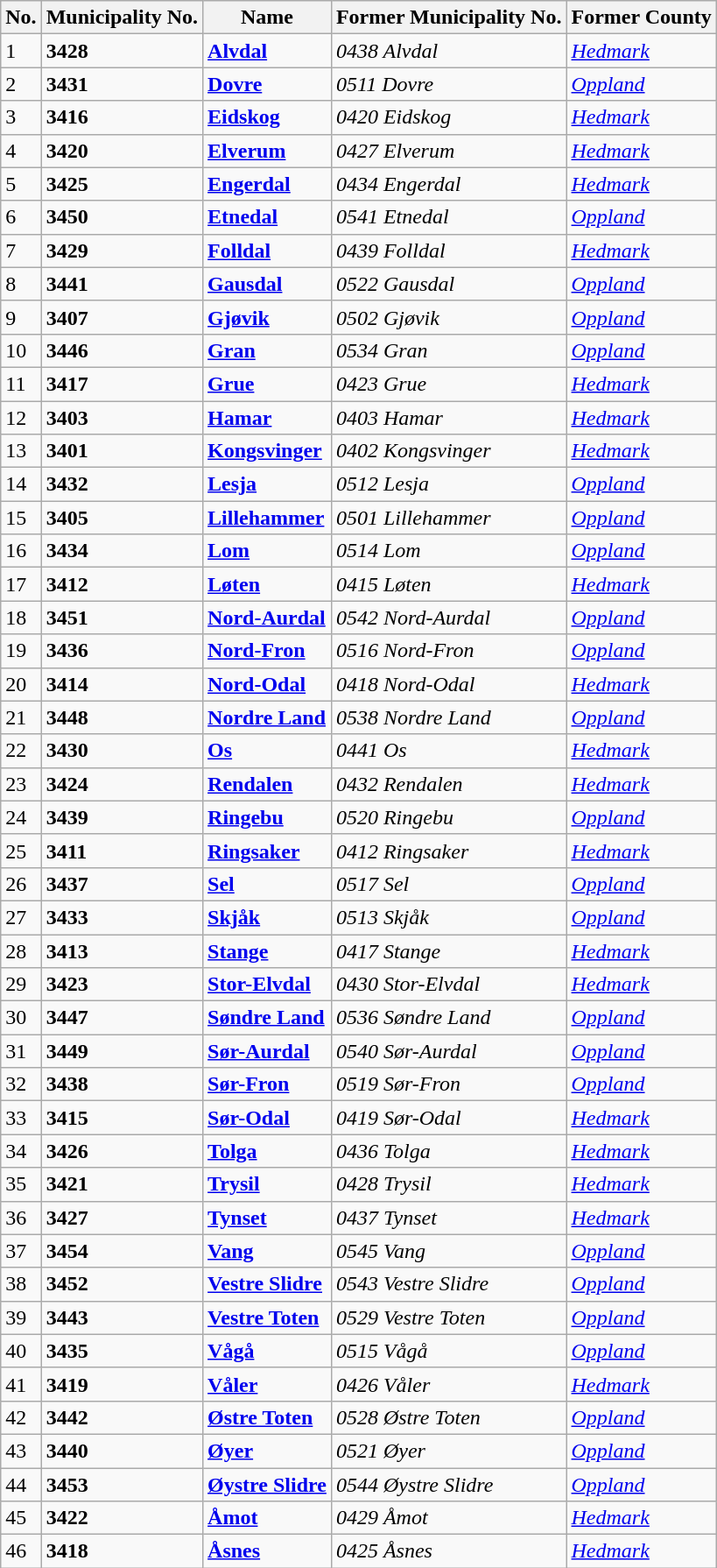<table class="sortable wikitable">
<tr>
<th>No.</th>
<th>Municipality No.</th>
<th>Name</th>
<th>Former Municipality No.</th>
<th>Former County</th>
</tr>
<tr --->
<td>1</td>
<td><strong>3428</strong></td>
<td><strong><a href='#'>Alvdal</a></strong></td>
<td><em>0438 Alvdal</em></td>
<td><em><a href='#'>Hedmark</a></em></td>
</tr>
<tr --->
<td>2</td>
<td><strong>3431</strong></td>
<td><strong><a href='#'>Dovre</a></strong></td>
<td><em>0511 Dovre</em></td>
<td><em><a href='#'>Oppland</a></em></td>
</tr>
<tr --->
<td>3</td>
<td><strong>3416</strong></td>
<td><strong><a href='#'>Eidskog</a></strong></td>
<td><em>0420 Eidskog</em></td>
<td><em><a href='#'>Hedmark</a></em></td>
</tr>
<tr --->
<td>4</td>
<td><strong>3420</strong></td>
<td><strong><a href='#'>Elverum</a></strong></td>
<td><em>0427 Elverum</em></td>
<td><em><a href='#'>Hedmark</a></em></td>
</tr>
<tr --->
<td>5</td>
<td><strong>3425</strong></td>
<td><strong><a href='#'>Engerdal</a></strong></td>
<td><em>0434 Engerdal</em></td>
<td><em><a href='#'>Hedmark</a></em></td>
</tr>
<tr --->
<td>6</td>
<td><strong>3450</strong></td>
<td><strong><a href='#'>Etnedal</a></strong></td>
<td><em>0541 Etnedal</em></td>
<td><em><a href='#'>Oppland</a></em></td>
</tr>
<tr --->
<td>7</td>
<td><strong>3429</strong></td>
<td><strong><a href='#'>Folldal</a></strong></td>
<td><em>0439 Folldal</em></td>
<td><em><a href='#'>Hedmark</a></em></td>
</tr>
<tr --->
<td>8</td>
<td><strong>3441</strong></td>
<td><strong><a href='#'>Gausdal</a></strong></td>
<td><em>0522 Gausdal</em></td>
<td><em><a href='#'>Oppland</a></em></td>
</tr>
<tr --->
<td>9</td>
<td><strong>3407</strong></td>
<td><strong><a href='#'>Gjøvik</a></strong></td>
<td><em>0502 Gjøvik</em></td>
<td><em><a href='#'>Oppland</a></em></td>
</tr>
<tr --->
<td>10</td>
<td><strong>3446</strong></td>
<td><strong><a href='#'>Gran</a></strong></td>
<td><em>0534 Gran</em></td>
<td><em><a href='#'>Oppland</a></em></td>
</tr>
<tr --->
<td>11</td>
<td><strong>3417</strong></td>
<td><strong><a href='#'>Grue</a></strong></td>
<td><em>0423 Grue</em></td>
<td><em><a href='#'>Hedmark</a></em></td>
</tr>
<tr --->
<td>12</td>
<td><strong>3403</strong></td>
<td><strong><a href='#'>Hamar</a></strong></td>
<td><em>0403 Hamar</em></td>
<td><em><a href='#'>Hedmark</a></em></td>
</tr>
<tr --->
<td>13</td>
<td><strong>3401</strong></td>
<td><strong><a href='#'>Kongsvinger</a></strong></td>
<td><em>0402 Kongsvinger</em></td>
<td><em><a href='#'>Hedmark</a></em></td>
</tr>
<tr --->
<td>14</td>
<td><strong>3432</strong></td>
<td><strong><a href='#'>Lesja</a></strong></td>
<td><em>0512 Lesja</em></td>
<td><em><a href='#'>Oppland</a></em></td>
</tr>
<tr --->
<td>15</td>
<td><strong>3405</strong></td>
<td><strong><a href='#'>Lillehammer</a></strong></td>
<td><em>0501 Lillehammer</em></td>
<td><em><a href='#'>Oppland</a></em></td>
</tr>
<tr --->
<td>16</td>
<td><strong>3434</strong></td>
<td><strong><a href='#'>Lom</a></strong></td>
<td><em>0514 Lom</em></td>
<td><em><a href='#'>Oppland</a></em></td>
</tr>
<tr --->
<td>17</td>
<td><strong>3412</strong></td>
<td><strong><a href='#'>Løten</a></strong></td>
<td><em>0415 Løten</em></td>
<td><em><a href='#'>Hedmark</a></em></td>
</tr>
<tr --->
<td>18</td>
<td><strong>3451</strong></td>
<td><strong><a href='#'>Nord-Aurdal</a></strong></td>
<td><em>0542 Nord-Aurdal</em></td>
<td><em><a href='#'>Oppland</a></em></td>
</tr>
<tr --->
<td>19</td>
<td><strong>3436</strong></td>
<td><strong><a href='#'>Nord-Fron</a></strong></td>
<td><em>0516 Nord-Fron</em></td>
<td><em><a href='#'>Oppland</a></em></td>
</tr>
<tr --->
<td>20</td>
<td><strong>3414</strong></td>
<td><strong><a href='#'>Nord-Odal</a></strong></td>
<td><em>0418 Nord-Odal</em></td>
<td><em><a href='#'>Hedmark</a></em></td>
</tr>
<tr --->
<td>21</td>
<td><strong>3448</strong></td>
<td><strong><a href='#'>Nordre Land</a></strong></td>
<td><em>0538 Nordre Land</em></td>
<td><em><a href='#'>Oppland</a></em></td>
</tr>
<tr --->
<td>22</td>
<td><strong>3430</strong></td>
<td><strong><a href='#'>Os</a></strong></td>
<td><em>0441 Os</em></td>
<td><em><a href='#'>Hedmark</a></em></td>
</tr>
<tr --->
<td>23</td>
<td><strong>3424</strong></td>
<td><strong><a href='#'>Rendalen</a></strong></td>
<td><em>0432 Rendalen</em></td>
<td><em><a href='#'>Hedmark</a></em></td>
</tr>
<tr --->
<td>24</td>
<td><strong>3439</strong></td>
<td><strong><a href='#'>Ringebu</a></strong></td>
<td><em>0520 Ringebu</em></td>
<td><em><a href='#'>Oppland</a></em></td>
</tr>
<tr --->
<td>25</td>
<td><strong>3411</strong></td>
<td><strong><a href='#'>Ringsaker</a></strong></td>
<td><em>0412 Ringsaker</em></td>
<td><em><a href='#'>Hedmark</a></em></td>
</tr>
<tr --->
<td>26</td>
<td><strong>3437</strong></td>
<td><strong><a href='#'>Sel</a></strong></td>
<td><em>0517 Sel</em></td>
<td><em><a href='#'>Oppland</a></em></td>
</tr>
<tr --->
<td>27</td>
<td><strong>3433</strong></td>
<td><strong><a href='#'>Skjåk</a></strong></td>
<td><em>0513 Skjåk</em></td>
<td><em><a href='#'>Oppland</a></em></td>
</tr>
<tr --->
<td>28</td>
<td><strong>3413</strong></td>
<td><strong><a href='#'>Stange</a></strong></td>
<td><em>0417 Stange</em></td>
<td><em><a href='#'>Hedmark</a></em></td>
</tr>
<tr --->
<td>29</td>
<td><strong>3423</strong></td>
<td><strong><a href='#'>Stor-Elvdal</a></strong></td>
<td><em>0430 Stor-Elvdal</em></td>
<td><em><a href='#'>Hedmark</a></em></td>
</tr>
<tr --->
<td>30</td>
<td><strong>3447</strong></td>
<td><strong><a href='#'>Søndre Land</a></strong></td>
<td><em>0536 Søndre Land</em></td>
<td><em><a href='#'>Oppland</a></em></td>
</tr>
<tr --->
<td>31</td>
<td><strong>3449</strong></td>
<td><strong><a href='#'>Sør-Aurdal</a></strong></td>
<td><em>0540 Sør-Aurdal</em></td>
<td><em><a href='#'>Oppland</a></em></td>
</tr>
<tr --->
<td>32</td>
<td><strong>3438</strong></td>
<td><strong><a href='#'>Sør-Fron</a></strong></td>
<td><em>0519 Sør-Fron</em></td>
<td><em><a href='#'>Oppland</a></em></td>
</tr>
<tr --->
<td>33</td>
<td><strong>3415</strong></td>
<td><strong><a href='#'>Sør-Odal</a></strong></td>
<td><em>0419 Sør-Odal</em></td>
<td><em><a href='#'>Hedmark</a></em></td>
</tr>
<tr --->
<td>34</td>
<td><strong>3426</strong></td>
<td><strong><a href='#'>Tolga</a></strong></td>
<td><em>0436 Tolga</em></td>
<td><em><a href='#'>Hedmark</a></em></td>
</tr>
<tr --->
<td>35</td>
<td><strong>3421</strong></td>
<td><strong><a href='#'>Trysil</a></strong></td>
<td><em>0428 Trysil</em></td>
<td><em><a href='#'>Hedmark</a></em></td>
</tr>
<tr --->
<td>36</td>
<td><strong>3427</strong></td>
<td><strong><a href='#'>Tynset</a></strong></td>
<td><em>0437 Tynset</em></td>
<td><em><a href='#'>Hedmark</a></em></td>
</tr>
<tr --->
<td>37</td>
<td><strong>3454</strong></td>
<td><strong><a href='#'>Vang</a></strong></td>
<td><em>0545 Vang</em></td>
<td><em><a href='#'>Oppland</a></em></td>
</tr>
<tr --->
<td>38</td>
<td><strong>3452</strong></td>
<td><strong><a href='#'>Vestre Slidre</a></strong></td>
<td><em>0543 Vestre Slidre</em></td>
<td><em><a href='#'>Oppland</a></em></td>
</tr>
<tr --->
<td>39</td>
<td><strong>3443</strong></td>
<td><strong><a href='#'>Vestre Toten</a></strong></td>
<td><em>0529 Vestre Toten</em></td>
<td><em><a href='#'>Oppland</a></em></td>
</tr>
<tr --->
<td>40</td>
<td><strong>3435</strong></td>
<td><strong><a href='#'>Vågå</a></strong></td>
<td><em>0515 Vågå</em></td>
<td><em><a href='#'>Oppland</a></em></td>
</tr>
<tr --->
<td>41</td>
<td><strong>3419</strong></td>
<td><strong><a href='#'>Våler</a></strong></td>
<td><em>0426 Våler</em></td>
<td><em><a href='#'>Hedmark</a></em></td>
</tr>
<tr --->
<td>42</td>
<td><strong>3442</strong></td>
<td><strong><a href='#'>Østre Toten</a></strong></td>
<td><em>0528 Østre Toten</em></td>
<td><em><a href='#'>Oppland</a></em></td>
</tr>
<tr --->
<td>43</td>
<td><strong>3440</strong></td>
<td><strong><a href='#'>Øyer</a></strong></td>
<td><em>0521 Øyer</em></td>
<td><em><a href='#'>Oppland</a></em></td>
</tr>
<tr --->
<td>44</td>
<td><strong>3453</strong></td>
<td><strong><a href='#'>Øystre Slidre</a></strong></td>
<td><em>0544 Øystre Slidre</em></td>
<td><em><a href='#'>Oppland</a></em></td>
</tr>
<tr --->
<td>45</td>
<td><strong>3422</strong></td>
<td><strong><a href='#'>Åmot</a></strong></td>
<td><em>0429 Åmot</em></td>
<td><em><a href='#'>Hedmark</a></em></td>
</tr>
<tr --->
<td>46</td>
<td><strong>3418</strong></td>
<td><strong><a href='#'>Åsnes</a></strong></td>
<td><em>0425 Åsnes</em></td>
<td><em><a href='#'>Hedmark</a></em></td>
</tr>
</table>
